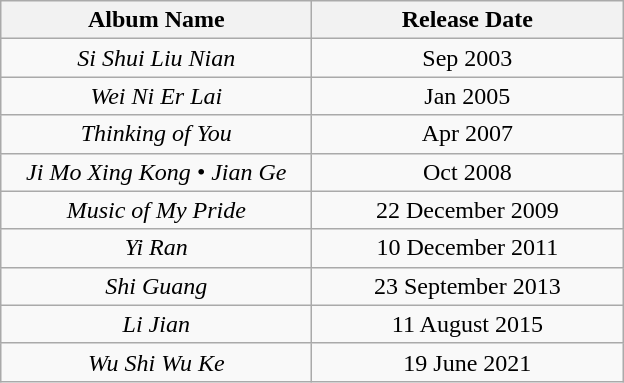<table class="wikitable" style=text-align:center>
<tr>
<th width="200px">Album Name</th>
<th width="200px">Release Date</th>
</tr>
<tr>
<td><em>Si Shui Liu Nian</em></td>
<td>Sep 2003</td>
</tr>
<tr>
<td><em>Wei Ni Er Lai</em></td>
<td>Jan 2005</td>
</tr>
<tr>
<td><em>Thinking of You</em></td>
<td>Apr 2007</td>
</tr>
<tr>
<td><em>Ji Mo Xing Kong • Jian Ge</em></td>
<td>Oct 2008</td>
</tr>
<tr>
<td><em>Music of My Pride</em></td>
<td>22 December 2009</td>
</tr>
<tr>
<td><em>Yi Ran</em></td>
<td>10 December 2011</td>
</tr>
<tr>
<td><em>Shi Guang</em></td>
<td>23 September 2013</td>
</tr>
<tr>
<td><em>Li Jian</em></td>
<td>11 August 2015</td>
</tr>
<tr>
<td><em>Wu Shi Wu Ke</em></td>
<td>19 June 2021</td>
</tr>
</table>
